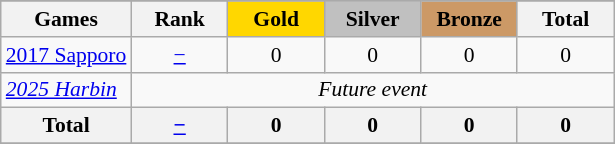<table class="wikitable sortable" style="margin-top:0em; text-align:center; font-size:90%;">
<tr>
</tr>
<tr>
<th>Games</th>
<th style="width:4em;">Rank</th>
<th style="background:gold; width:4em;">Gold</th>
<th style="background:silver; width:4em;">Silver</th>
<th style="background:#c96; width:4em;">Bronze</th>
<th style="width:4em;">Total</th>
</tr>
<tr>
<td align=left> <a href='#'>2017 Sapporo</a></td>
<td><a href='#'>−</a></td>
<td>0</td>
<td>0</td>
<td>0</td>
<td>0</td>
</tr>
<tr>
<td align=left> <a href='#'><em>2025 Harbin</em></a></td>
<td colspan=5><em>Future event</em></td>
</tr>
<tr>
<th><strong>Total</strong></th>
<th><strong><a href='#'>−</a></strong></th>
<th><strong>0</strong></th>
<th><strong>0</strong></th>
<th><strong>0</strong></th>
<th><strong>0</strong></th>
</tr>
<tr class="sortbottom">
</tr>
</table>
